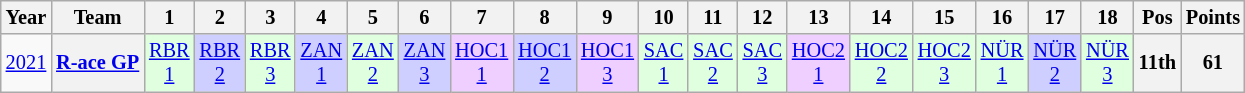<table class="wikitable" style="text-align:center; font-size:85%;">
<tr>
<th>Year</th>
<th>Team</th>
<th>1</th>
<th>2</th>
<th>3</th>
<th>4</th>
<th>5</th>
<th>6</th>
<th>7</th>
<th>8</th>
<th>9</th>
<th>10</th>
<th>11</th>
<th>12</th>
<th>13</th>
<th>14</th>
<th>15</th>
<th>16</th>
<th>17</th>
<th>18</th>
<th>Pos</th>
<th>Points</th>
</tr>
<tr>
<td><a href='#'>2021</a></td>
<th nowrap><a href='#'>R-ace GP</a></th>
<td style="background:#DFFFDF;"><a href='#'>RBR<br>1</a><br></td>
<td style="background:#CFCFFF;"><a href='#'>RBR<br>2</a><br></td>
<td style="background:#DFFFDF;"><a href='#'>RBR<br>3</a><br></td>
<td style="background:#CFCFFF;"><a href='#'>ZAN<br>1</a><br></td>
<td style="background:#DFFFDF;"><a href='#'>ZAN<br>2</a><br></td>
<td style="background:#CFCFFF;"><a href='#'>ZAN<br>3</a><br></td>
<td style="background:#EFCFFF;"><a href='#'>HOC1<br>1</a><br></td>
<td style="background:#CFCFFF;"><a href='#'>HOC1<br>2</a><br></td>
<td style="background:#EFCFFF;"><a href='#'>HOC1<br>3</a><br></td>
<td style="background:#DFFFDF;"><a href='#'>SAC<br>1</a><br></td>
<td style="background:#DFFFDF;"><a href='#'>SAC<br>2</a><br></td>
<td style="background:#DFFFDF;"><a href='#'>SAC<br>3</a><br></td>
<td style="background:#EFCFFF;"><a href='#'>HOC2<br>1</a><br></td>
<td style="background:#DFFFDF;"><a href='#'>HOC2<br>2</a><br></td>
<td style="background:#DFFFDF;"><a href='#'>HOC2<br>3</a><br></td>
<td style="background:#DFFFDF;"><a href='#'>NÜR<br>1</a><br></td>
<td style="background:#CFCFFF;"><a href='#'>NÜR<br>2</a><br></td>
<td style="background:#DFFFDF;"><a href='#'>NÜR<br>3</a><br></td>
<th>11th</th>
<th>61</th>
</tr>
</table>
